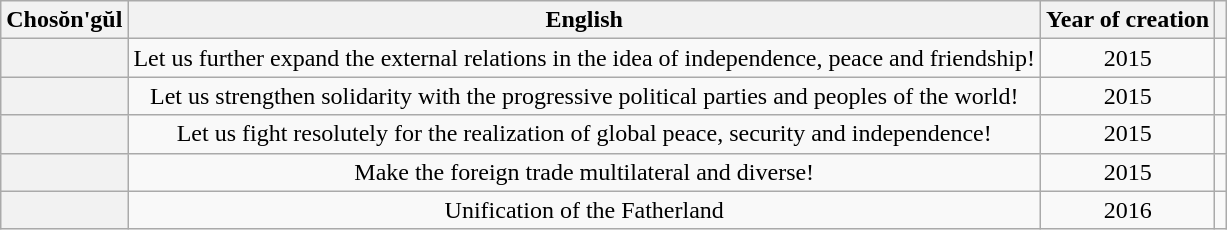<table class="wikitable sortable" style="text-align: center;">
<tr>
<th scope="col">Chosŏn'gŭl</th>
<th scope="col">English</th>
<th scope="col">Year of creation</th>
<th scope="col" class="unsortable"></th>
</tr>
<tr>
<th scope="row"></th>
<td>Let us further expand the external relations in the idea of independence, peace and friendship!</td>
<td>2015</td>
<td></td>
</tr>
<tr>
<th scope="row"></th>
<td>Let us strengthen solidarity with the progressive political parties and peoples of the world!</td>
<td>2015</td>
<td></td>
</tr>
<tr>
<th scope="row"></th>
<td>Let us fight resolutely for the realization of global peace, security and independence!</td>
<td>2015</td>
<td></td>
</tr>
<tr>
<th scope="row"></th>
<td>Make the foreign trade multilateral and diverse!</td>
<td>2015</td>
<td></td>
</tr>
<tr>
<th scope="row"></th>
<td>Unification of the Fatherland</td>
<td>2016</td>
<td></td>
</tr>
</table>
